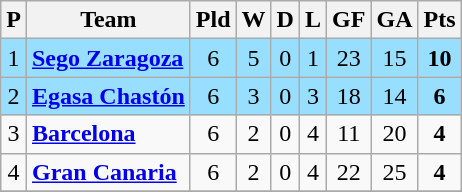<table class="wikitable sortable" style="text-align: center;">
<tr>
<th align="center">P</th>
<th align="center">Team</th>
<th align="center">Pld</th>
<th align="center">W</th>
<th align="center">D</th>
<th align="center">L</th>
<th align="center">GF</th>
<th align="center">GA</th>
<th align="center">Pts</th>
</tr>
<tr ! style="background:#97DEFF;">
<td>1</td>
<td align="left"><strong><a href='#'>Sego Zaragoza</a></strong></td>
<td>6</td>
<td>5</td>
<td>0</td>
<td>1</td>
<td>23</td>
<td>15</td>
<td><strong>10</strong></td>
</tr>
<tr ! style="background:#97DEFF;">
<td>2</td>
<td align="left"><strong><a href='#'>Egasa Chastón</a></strong></td>
<td>6</td>
<td>3</td>
<td>0</td>
<td>3</td>
<td>18</td>
<td>14</td>
<td><strong>6</strong></td>
</tr>
<tr>
<td>3</td>
<td align="left"><strong><a href='#'>Barcelona</a></strong></td>
<td>6</td>
<td>2</td>
<td>0</td>
<td>4</td>
<td>11</td>
<td>20</td>
<td><strong>4</strong></td>
</tr>
<tr>
<td>4</td>
<td align="left"><strong><a href='#'>Gran Canaria</a></strong></td>
<td>6</td>
<td>2</td>
<td>0</td>
<td>4</td>
<td>22</td>
<td>25</td>
<td><strong>4</strong></td>
</tr>
<tr>
</tr>
</table>
